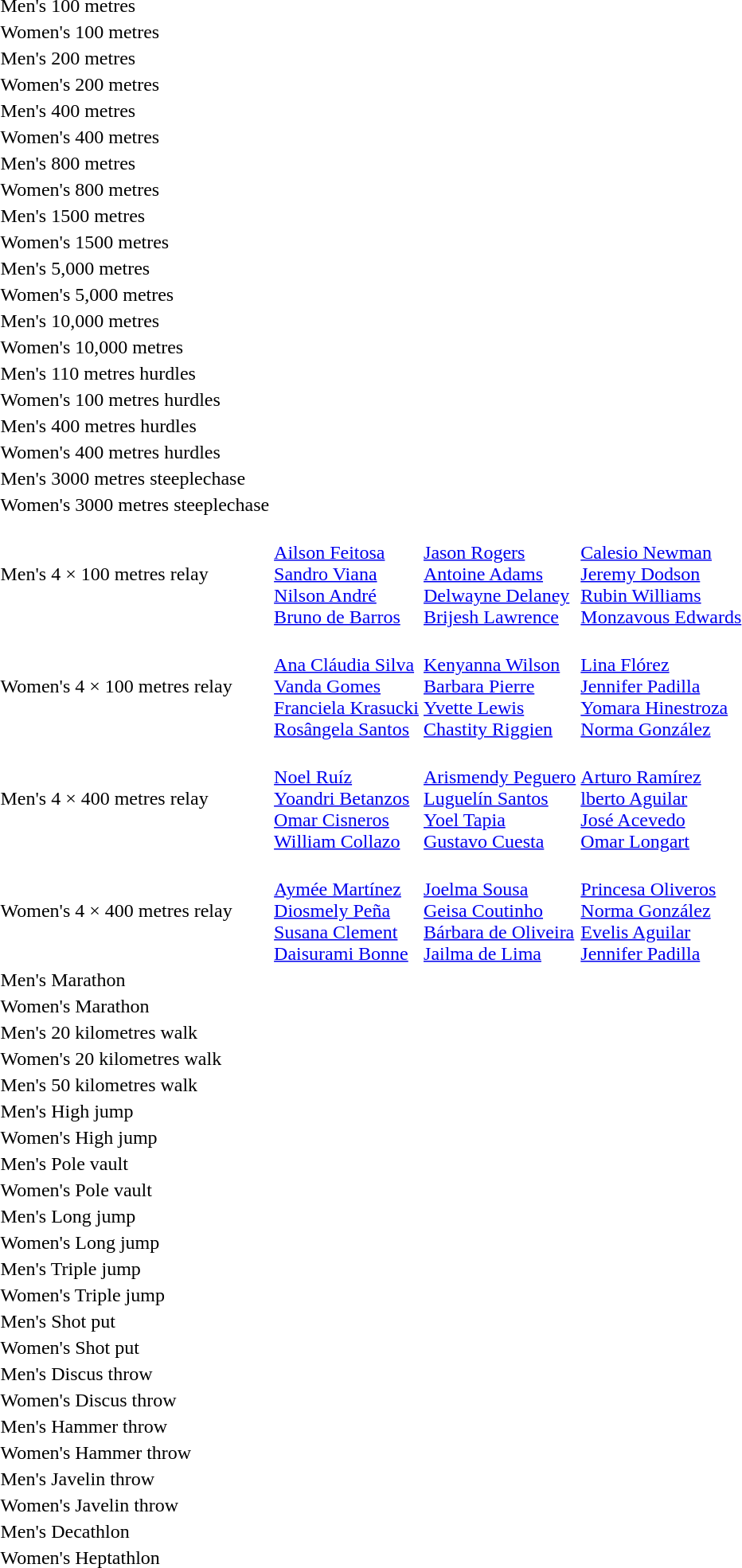<table>
<tr>
<td>Men's 100 metres<br></td>
<td></td>
<td></td>
<td></td>
</tr>
<tr>
<td>Women's 100 metres<br></td>
<td></td>
<td></td>
<td></td>
</tr>
<tr>
<td>Men's 200 metres<br></td>
<td></td>
<td></td>
<td></td>
</tr>
<tr>
<td>Women's 200 metres<br></td>
<td></td>
<td></td>
<td></td>
</tr>
<tr>
<td>Men's 400 metres<br></td>
<td></td>
<td></td>
<td></td>
</tr>
<tr>
<td>Women's 400 metres<br></td>
<td></td>
<td></td>
<td></td>
</tr>
<tr>
<td>Men's 800 metres<br></td>
<td></td>
<td></td>
<td></td>
</tr>
<tr>
<td>Women's 800 metres<br></td>
<td></td>
<td></td>
<td></td>
</tr>
<tr>
<td>Men's 1500 metres<br></td>
<td></td>
<td></td>
<td></td>
</tr>
<tr>
<td>Women's 1500 metres<br></td>
<td></td>
<td></td>
<td></td>
</tr>
<tr>
<td>Men's 5,000 metres<br></td>
<td></td>
<td></td>
<td></td>
</tr>
<tr>
<td>Women's 5,000 metres<br></td>
<td></td>
<td></td>
<td></td>
</tr>
<tr>
<td>Men's 10,000 metres<br></td>
<td></td>
<td></td>
<td></td>
</tr>
<tr>
<td>Women's 10,000 metres<br></td>
<td></td>
<td></td>
<td></td>
</tr>
<tr>
<td>Men's 110 metres hurdles<br></td>
<td></td>
<td></td>
<td></td>
</tr>
<tr>
<td>Women's 100 metres hurdles<br></td>
<td></td>
<td></td>
<td></td>
</tr>
<tr>
<td>Men's 400 metres hurdles<br></td>
<td></td>
<td></td>
<td></td>
</tr>
<tr>
<td>Women's 400 metres hurdles<br></td>
<td></td>
<td></td>
<td></td>
</tr>
<tr>
<td>Men's 3000 metres steeplechase<br></td>
<td></td>
<td></td>
<td></td>
</tr>
<tr>
<td>Women's 3000 metres steeplechase<br></td>
<td></td>
<td></td>
<td></td>
</tr>
<tr>
<td>Men's 4 × 100 metres relay<br></td>
<td><br><a href='#'>Ailson Feitosa</a><br><a href='#'>Sandro Viana</a><br><a href='#'>Nilson André</a><br><a href='#'>Bruno de Barros</a></td>
<td><br><a href='#'>Jason Rogers</a><br><a href='#'>Antoine Adams</a><br><a href='#'>Delwayne Delaney</a><br><a href='#'>Brijesh Lawrence</a></td>
<td><br><a href='#'>Calesio Newman</a><br><a href='#'>Jeremy Dodson</a><br><a href='#'>Rubin Williams</a><br><a href='#'>Monzavous Edwards</a></td>
</tr>
<tr>
<td>Women's 4 × 100 metres relay<br></td>
<td><br><a href='#'>Ana Cláudia Silva</a><br><a href='#'>Vanda Gomes</a><br><a href='#'>Franciela Krasucki</a><br><a href='#'>Rosângela Santos</a></td>
<td><br><a href='#'>Kenyanna Wilson</a><br><a href='#'>Barbara Pierre</a><br><a href='#'>Yvette Lewis</a><br><a href='#'>Chastity Riggien</a></td>
<td><br><a href='#'>Lina Flórez</a><br><a href='#'>Jennifer Padilla</a><br><a href='#'>Yomara Hinestroza</a><br><a href='#'>Norma González</a></td>
</tr>
<tr>
<td>Men's 4 × 400 metres relay<br> </td>
<td><br><a href='#'>Noel Ruíz</a><br><a href='#'>Yoandri Betanzos</a><br><a href='#'>Omar Cisneros</a><br><a href='#'>William Collazo</a></td>
<td><br><a href='#'>Arismendy Peguero</a><br><a href='#'>Luguelín Santos</a><br><a href='#'>Yoel Tapia</a><br><a href='#'>Gustavo Cuesta</a></td>
<td><br><a href='#'>Arturo Ramírez</a><br><a href='#'>lberto Aguilar</a><br><a href='#'>José Acevedo</a><br><a href='#'>Omar Longart</a></td>
</tr>
<tr>
<td>Women's 4 × 400 metres relay<br> </td>
<td><br><a href='#'>Aymée Martínez</a><br><a href='#'>Diosmely Peña</a><br><a href='#'>Susana Clement</a><br><a href='#'>Daisurami Bonne</a></td>
<td><br><a href='#'>Joelma Sousa</a><br><a href='#'>Geisa Coutinho</a><br><a href='#'>Bárbara de Oliveira</a><br><a href='#'>Jailma de Lima</a></td>
<td><br><a href='#'>Princesa Oliveros</a><br><a href='#'>Norma González</a><br><a href='#'>Evelis Aguilar</a><br><a href='#'>Jennifer Padilla</a></td>
</tr>
<tr>
<td>Men's Marathon<br></td>
<td></td>
<td></td>
<td></td>
</tr>
<tr>
<td>Women's Marathon<br></td>
<td></td>
<td></td>
<td></td>
</tr>
<tr>
<td>Men's 20 kilometres walk<br></td>
<td></td>
<td></td>
<td></td>
</tr>
<tr>
<td>Women's 20 kilometres walk<br></td>
<td></td>
<td></td>
<td></td>
</tr>
<tr>
<td>Men's 50 kilometres walk<br></td>
<td></td>
<td></td>
<td></td>
</tr>
<tr>
<td>Men's High jump<br></td>
<td></td>
<td></td>
<td></td>
</tr>
<tr>
<td>Women's High jump<br></td>
<td></td>
<td></td>
<td></td>
</tr>
<tr>
<td>Men's Pole vault<br></td>
<td></td>
<td></td>
<td></td>
</tr>
<tr>
<td>Women's Pole vault<br></td>
<td></td>
<td></td>
<td></td>
</tr>
<tr>
<td>Men's Long jump<br></td>
<td></td>
<td></td>
<td></td>
</tr>
<tr>
<td>Women's Long jump<br></td>
<td></td>
<td></td>
<td></td>
</tr>
<tr>
<td>Men's Triple jump<br></td>
<td></td>
<td></td>
<td></td>
</tr>
<tr>
<td>Women's Triple jump<br></td>
<td></td>
<td></td>
<td></td>
</tr>
<tr>
<td>Men's Shot put<br></td>
<td></td>
<td></td>
<td></td>
</tr>
<tr>
<td>Women's Shot put<br></td>
<td></td>
<td></td>
<td></td>
</tr>
<tr>
<td>Men's Discus throw<br></td>
<td></td>
<td></td>
<td></td>
</tr>
<tr>
<td>Women's Discus throw<br></td>
<td></td>
<td></td>
<td></td>
</tr>
<tr>
<td>Men's Hammer throw<br></td>
<td></td>
<td></td>
<td></td>
</tr>
<tr>
<td>Women's Hammer throw<br></td>
<td></td>
<td></td>
<td></td>
</tr>
<tr>
<td>Men's Javelin throw<br></td>
<td></td>
<td></td>
<td></td>
</tr>
<tr>
<td>Women's Javelin throw<br></td>
<td></td>
<td></td>
<td></td>
</tr>
<tr>
<td>Men's Decathlon<br></td>
<td></td>
<td></td>
<td></td>
</tr>
<tr>
<td>Women's Heptathlon<br></td>
<td></td>
<td></td>
<td></td>
</tr>
</table>
